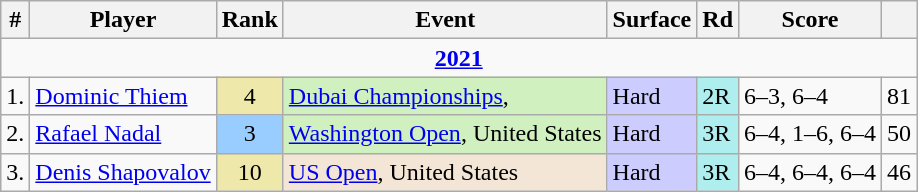<table class="wikitable sortable">
<tr>
<th>#</th>
<th>Player</th>
<th>Rank</th>
<th>Event</th>
<th>Surface</th>
<th>Rd</th>
<th class=unsortable>Score</th>
<th></th>
</tr>
<tr>
<td colspan=8 style=text-align:center><strong><a href='#'>2021</a></strong></td>
</tr>
<tr>
<td>1.</td>
<td> <a href='#'>Dominic Thiem</a></td>
<td style=text-align:center bgcolor=eee8aa>4</td>
<td style=background:#d0f0c0><a href='#'>Dubai Championships</a>, </td>
<td style=background:#ccf>Hard</td>
<td bgcolor=afeeee>2R</td>
<td>6–3, 6–4</td>
<td style=text-align:center>81</td>
</tr>
<tr>
<td>2.</td>
<td> <a href='#'>Rafael Nadal</a></td>
<td style=text-align:center bgcolor=#9cf>3</td>
<td style=background:#d0f0c0><a href='#'>Washington Open</a>, United States</td>
<td style=background:#ccf>Hard</td>
<td bgcolor=afeeee>3R</td>
<td>6–4, 1–6, 6–4</td>
<td style=text-align:center>50</td>
</tr>
<tr>
<td>3.</td>
<td> <a href='#'>Denis Shapovalov</a></td>
<td style=text-align:center bgcolor=eee8aa>10</td>
<td style=background:#f3e6d7><a href='#'>US Open</a>, United States</td>
<td style=background:#ccf>Hard</td>
<td bgcolor=afeeee>3R</td>
<td>6–4, 6–4, 6–4</td>
<td style=text-align:center>46</td>
</tr>
</table>
